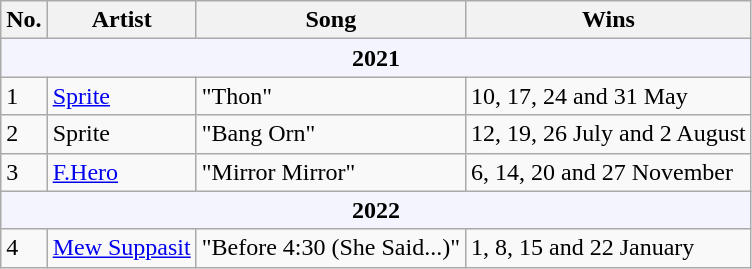<table class="wikitable">
<tr>
<th>No.</th>
<th>Artist</th>
<th>Song</th>
<th>Wins</th>
</tr>
<tr>
<td colspan="4"  style="text-align:center; background:#f4f4ff;"><strong>2021</strong></td>
</tr>
<tr>
<td>1</td>
<td><a href='#'>Sprite</a> </td>
<td>"Thon"</td>
<td>10, 17, 24 and 31 May</td>
</tr>
<tr>
<td>2</td>
<td>Sprite</td>
<td>"Bang Orn"</td>
<td>12, 19, 26 July and 2 August</td>
</tr>
<tr>
<td>3</td>
<td><a href='#'>F.Hero</a> </td>
<td>"Mirror Mirror"</td>
<td>6, 14, 20 and 27 November</td>
</tr>
<tr>
<td colspan="4"  style="text-align:center; background:#f4f4ff;"><strong>2022</strong></td>
</tr>
<tr>
<td>4</td>
<td><a href='#'>Mew Suppasit</a> </td>
<td>"Before 4:30 (She Said...)"</td>
<td>1, 8, 15 and 22 January</td>
</tr>
</table>
